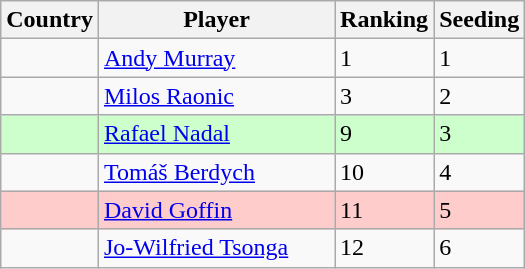<table class="wikitable" border="1">
<tr>
<th>Country</th>
<th width=150>Player</th>
<th>Ranking</th>
<th>Seeding</th>
</tr>
<tr>
<td></td>
<td><a href='#'>Andy Murray</a></td>
<td>1</td>
<td>1</td>
</tr>
<tr>
<td></td>
<td><a href='#'>Milos Raonic</a></td>
<td>3</td>
<td>2</td>
</tr>
<tr style="background:#cfc;">
<td></td>
<td><a href='#'>Rafael Nadal</a></td>
<td>9</td>
<td>3</td>
</tr>
<tr>
<td></td>
<td><a href='#'>Tomáš Berdych</a></td>
<td>10</td>
<td>4</td>
</tr>
<tr style="background:#fcc;">
<td></td>
<td><a href='#'>David Goffin</a></td>
<td>11</td>
<td>5</td>
</tr>
<tr>
<td></td>
<td><a href='#'>Jo-Wilfried Tsonga</a></td>
<td>12</td>
<td>6</td>
</tr>
</table>
